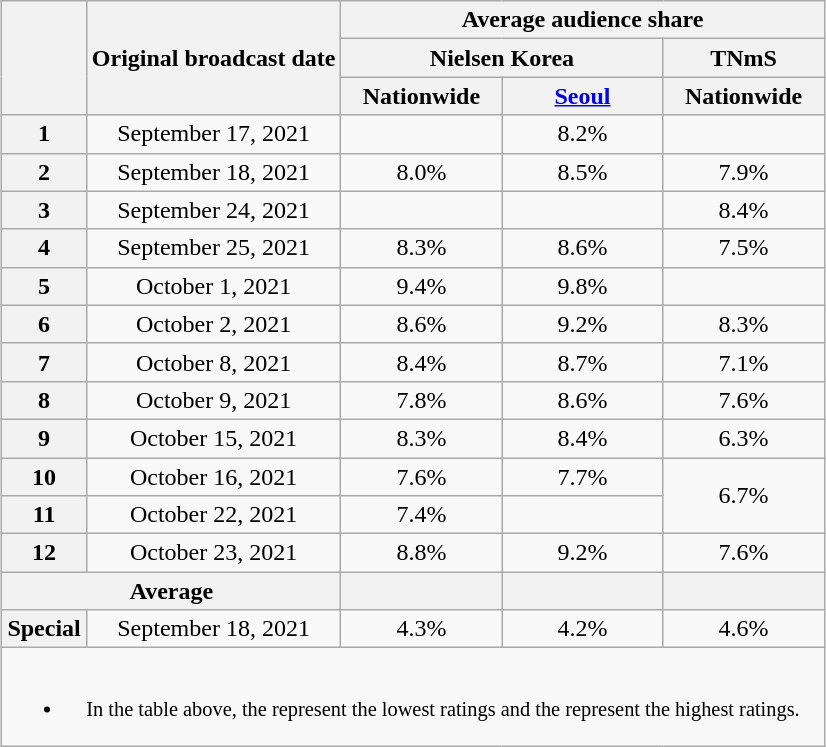<table class="wikitable" style="text-align:center; max-width:600px; margin-left: auto; margin-right: auto; border: none;">
<tr>
<th rowspan="3"></th>
<th rowspan="3">Original broadcast date</th>
<th colspan="3">Average audience share</th>
</tr>
<tr>
<th colspan="2">Nielsen Korea</th>
<th>TNmS</th>
</tr>
<tr>
<th width="100">Nationwide</th>
<th width="100"><a href='#'>Seoul</a></th>
<th width="100">Nationwide</th>
</tr>
<tr>
<th>1</th>
<td>September 17, 2021</td>
<td><strong></strong> </td>
<td>8.2% </td>
<td><strong></strong> </td>
</tr>
<tr>
<th>2</th>
<td>September 18, 2021</td>
<td>8.0% </td>
<td>8.5% </td>
<td>7.9% </td>
</tr>
<tr>
<th>3</th>
<td>September 24, 2021</td>
<td><strong></strong> </td>
<td><strong></strong> </td>
<td>8.4% </td>
</tr>
<tr>
<th>4</th>
<td>September 25, 2021</td>
<td>8.3% </td>
<td>8.6% </td>
<td>7.5% </td>
</tr>
<tr>
<th>5</th>
<td>October 1, 2021</td>
<td>9.4% </td>
<td>9.8% </td>
<td><strong></strong> </td>
</tr>
<tr>
<th>6</th>
<td>October 2, 2021</td>
<td>8.6% </td>
<td>9.2% </td>
<td>8.3%</td>
</tr>
<tr>
<th>7</th>
<td>October 8, 2021</td>
<td>8.4% </td>
<td>8.7% </td>
<td>7.1%</td>
</tr>
<tr>
<th>8</th>
<td>October 9, 2021</td>
<td>7.8% </td>
<td>8.6% </td>
<td>7.6%</td>
</tr>
<tr>
<th>9</th>
<td>October 15, 2021</td>
<td>8.3% </td>
<td>8.4% </td>
<td>6.3%</td>
</tr>
<tr>
<th>10</th>
<td>October 16, 2021</td>
<td>7.6% </td>
<td>7.7% </td>
<td rowspan="2">6.7%</td>
</tr>
<tr>
<th>11</th>
<td>October 22, 2021</td>
<td>7.4% </td>
<td><strong></strong> </td>
</tr>
<tr>
<th>12</th>
<td>October 23, 2021</td>
<td>8.8% </td>
<td>9.2% </td>
<td>7.6% </td>
</tr>
<tr>
<th colspan="2">Average</th>
<th></th>
<th></th>
<th></th>
</tr>
<tr>
<th>Special</th>
<td>September 18, 2021</td>
<td>4.3% </td>
<td>4.2% </td>
<td>4.6% </td>
</tr>
<tr>
<td colspan="5" style="font-size:85%"><br><ul><li>In the table above, the <strong></strong> represent the lowest ratings and the <strong></strong> represent the highest ratings.</li></ul></td>
</tr>
</table>
